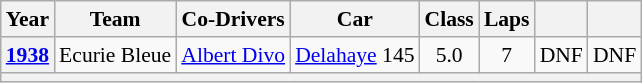<table class="wikitable" style="text-align:center; font-size:90%">
<tr>
<th>Year</th>
<th>Team</th>
<th>Co-Drivers</th>
<th>Car</th>
<th>Class</th>
<th>Laps</th>
<th></th>
<th></th>
</tr>
<tr>
<th><a href='#'>1938</a></th>
<td align="left"> Ecurie Bleue</td>
<td align="left"> <a href='#'>Albert Divo</a></td>
<td align="left"><a href='#'>Delahaye</a> 145</td>
<td>5.0</td>
<td>7</td>
<td>DNF</td>
<td>DNF</td>
</tr>
<tr>
<th colspan="8"></th>
</tr>
</table>
